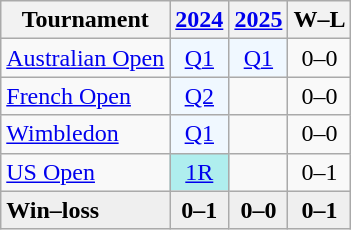<table class=wikitable style=text-align:center;>
<tr>
<th>Tournament</th>
<th><a href='#'>2024</a></th>
<th><a href='#'>2025</a></th>
<th>W–L</th>
</tr>
<tr>
<td align=left><a href='#'>Australian Open</a></td>
<td bgcolor=#f0f8ff><a href='#'>Q1</a></td>
<td bgcolor=#f0f8ff><a href='#'>Q1</a></td>
<td>0–0</td>
</tr>
<tr>
<td align=left><a href='#'>French Open</a></td>
<td bgcolor=f0f8ff><a href='#'>Q2</a></td>
<td></td>
<td>0–0</td>
</tr>
<tr>
<td align=left><a href='#'>Wimbledon</a></td>
<td bgcolor=f0f8ff><a href='#'>Q1</a></td>
<td></td>
<td>0–0</td>
</tr>
<tr>
<td align=left><a href='#'>US Open</a></td>
<td bgcolor=afeeee><a href='#'>1R</a></td>
<td></td>
<td>0–1</td>
</tr>
<tr style="background:#efefef; font-weight:bold;">
<td style="text-align:left">Win–loss</td>
<td>0–1</td>
<td>0–0</td>
<td>0–1</td>
</tr>
</table>
